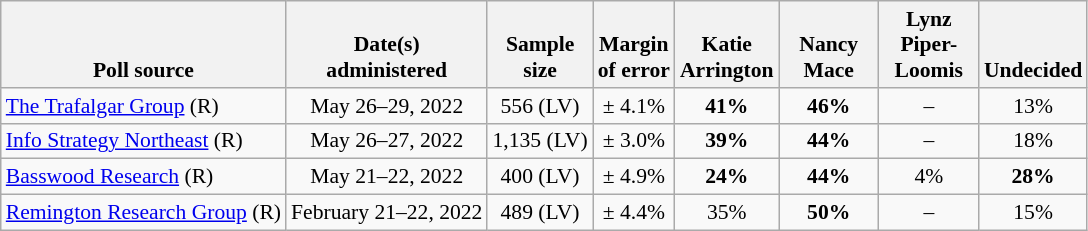<table class="wikitable" style="font-size:90%;text-align:center;">
<tr valign=bottom>
<th>Poll source</th>
<th>Date(s)<br>administered</th>
<th>Sample<br>size</th>
<th>Margin<br>of error</th>
<th style="width:60px;">Katie<br>Arrington</th>
<th style="width:60px;">Nancy<br>Mace</th>
<th style="width:60px;">Lynz<br>Piper-Loomis</th>
<th>Undecided</th>
</tr>
<tr>
<td style="text-align:left;"><a href='#'>The Trafalgar Group</a> (R)</td>
<td>May 26–29, 2022</td>
<td>556 (LV)</td>
<td>± 4.1%</td>
<td><strong>41%</strong></td>
<td><strong>46%</strong></td>
<td>–</td>
<td>13%</td>
</tr>
<tr>
<td style="text-align:left;"><a href='#'>Info Strategy Northeast</a> (R)</td>
<td>May 26–27, 2022</td>
<td>1,135 (LV)</td>
<td>± 3.0%</td>
<td><strong>39%</strong></td>
<td><strong>44%</strong></td>
<td>–</td>
<td>18%</td>
</tr>
<tr>
<td style="text-align:left;"><a href='#'>Basswood Research</a> (R)</td>
<td>May 21–22, 2022</td>
<td>400 (LV)</td>
<td>± 4.9%</td>
<td><strong>24%</strong></td>
<td><strong>44%</strong></td>
<td>4%</td>
<td><strong>28%</strong></td>
</tr>
<tr>
<td style="text-align:left;"><a href='#'>Remington Research Group</a> (R)</td>
<td>February 21–22, 2022</td>
<td>489 (LV)</td>
<td>± 4.4%</td>
<td>35%</td>
<td><strong>50%</strong></td>
<td>–</td>
<td>15%</td>
</tr>
</table>
